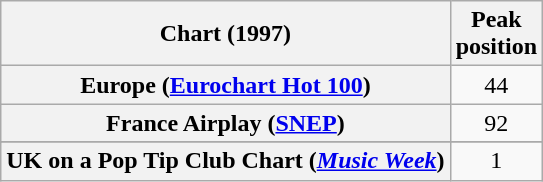<table class="wikitable sortable plainrowheaders" style="text-align:center">
<tr>
<th>Chart (1997)</th>
<th>Peak<br>position</th>
</tr>
<tr>
<th scope="row">Europe (<a href='#'>Eurochart Hot 100</a>)</th>
<td>44</td>
</tr>
<tr>
<th scope="row">France Airplay (<a href='#'>SNEP</a>)</th>
<td>92</td>
</tr>
<tr>
</tr>
<tr>
</tr>
<tr>
</tr>
<tr>
<th scope="row">UK on a Pop Tip Club Chart (<em><a href='#'>Music Week</a></em>)</th>
<td>1</td>
</tr>
</table>
